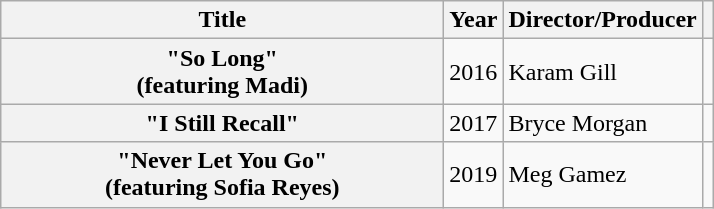<table class="wikitable plainrowheaders">
<tr>
<th style="width:18em;">Title</th>
<th>Year</th>
<th>Director/Producer</th>
<th></th>
</tr>
<tr>
<th scope="row">"So Long"<br><span>(featuring Madi)</span></th>
<td>2016</td>
<td>Karam Gill</td>
<td></td>
</tr>
<tr>
<th scope="row">"I Still Recall"</th>
<td>2017</td>
<td>Bryce Morgan</td>
<td></td>
</tr>
<tr>
<th scope="row">"Never Let You Go"<br><span>(featuring Sofia Reyes)</span></th>
<td>2019</td>
<td>Meg Gamez</td>
<td></td>
</tr>
</table>
